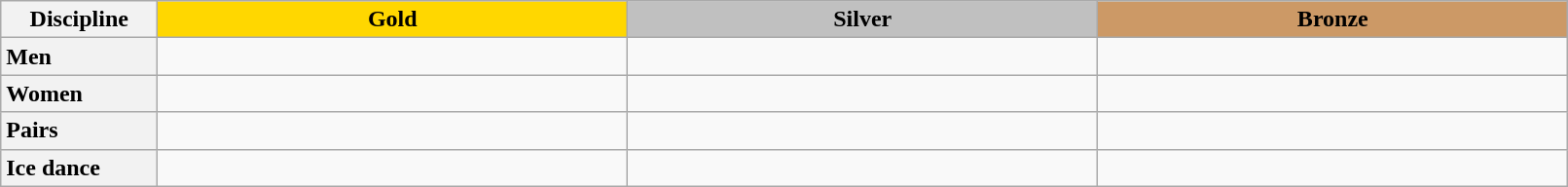<table class="wikitable unsortable" style="text-align:left; width:85%">
<tr>
<th scope="col" style="text-align:center; width:10%">Discipline</th>
<th scope="col" style="text-align:center; width:30%; background:gold">Gold</th>
<th scope="col" style="text-align:center; width:30%; background:silver">Silver</th>
<th scope="col" style="text-align:center; width:30%; background:#c96">Bronze</th>
</tr>
<tr>
<th scope="row" style="text-align:left">Men</th>
<td></td>
<td></td>
<td></td>
</tr>
<tr>
<th scope="row" style="text-align:left">Women</th>
<td></td>
<td></td>
<td></td>
</tr>
<tr>
<th scope="row" style="text-align:left">Pairs</th>
<td></td>
<td></td>
<td></td>
</tr>
<tr>
<th scope="row" style="text-align:left">Ice dance</th>
<td></td>
<td></td>
<td></td>
</tr>
</table>
